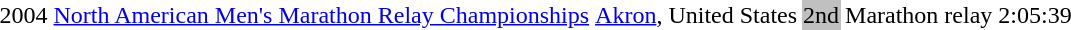<table>
<tr>
<td>2004</td>
<td><a href='#'>North American Men's Marathon Relay Championships</a></td>
<td><a href='#'>Akron</a>, United States</td>
<td bgcolor=silver>2nd</td>
<td>Marathon relay</td>
<td>2:05:39</td>
</tr>
</table>
